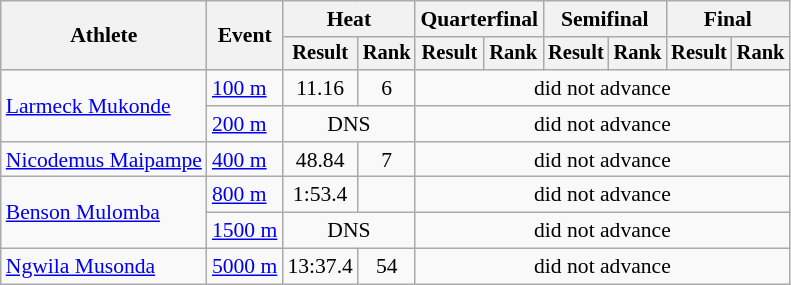<table class="wikitable" style="font-size:90%">
<tr>
<th rowspan="2">Athlete</th>
<th rowspan="2">Event</th>
<th colspan="2">Heat</th>
<th colspan="2">Quarterfinal</th>
<th colspan="2">Semifinal</th>
<th colspan="2">Final</th>
</tr>
<tr style="font-size:95%">
<th>Result</th>
<th>Rank</th>
<th>Result</th>
<th>Rank</th>
<th>Result</th>
<th>Rank</th>
<th>Result</th>
<th>Rank</th>
</tr>
<tr align=center>
<td style="text-align:left;" rowspan="2"><a href='#'>Larmeck Mukonde</a></td>
<td align=left><a href='#'>100 m</a></td>
<td>11.16</td>
<td>6</td>
<td colspan=6>did not advance</td>
</tr>
<tr align=center>
<td align=left><a href='#'>200 m</a></td>
<td colspan=2>DNS</td>
<td colspan=6>did not advance</td>
</tr>
<tr align=center>
<td align=left><a href='#'>Nicodemus Maipampe</a></td>
<td align=left><a href='#'>400 m</a></td>
<td>48.84</td>
<td>7</td>
<td colspan=6>did not advance</td>
</tr>
<tr align=center>
<td style="text-align:left;" rowspan="2"><a href='#'>Benson Mulomba</a></td>
<td align=left><a href='#'>800 m</a></td>
<td>1:53.4</td>
<td></td>
<td colspan=6>did not advance</td>
</tr>
<tr align=center>
<td align=left><a href='#'>1500 m</a></td>
<td colspan=2>DNS</td>
<td colspan=6>did not advance</td>
</tr>
<tr align=center>
<td style="text-align:left;"><a href='#'>Ngwila Musonda</a></td>
<td align=left><a href='#'>5000 m</a></td>
<td>13:37.4</td>
<td>54</td>
<td colspan=6>did not advance</td>
</tr>
</table>
